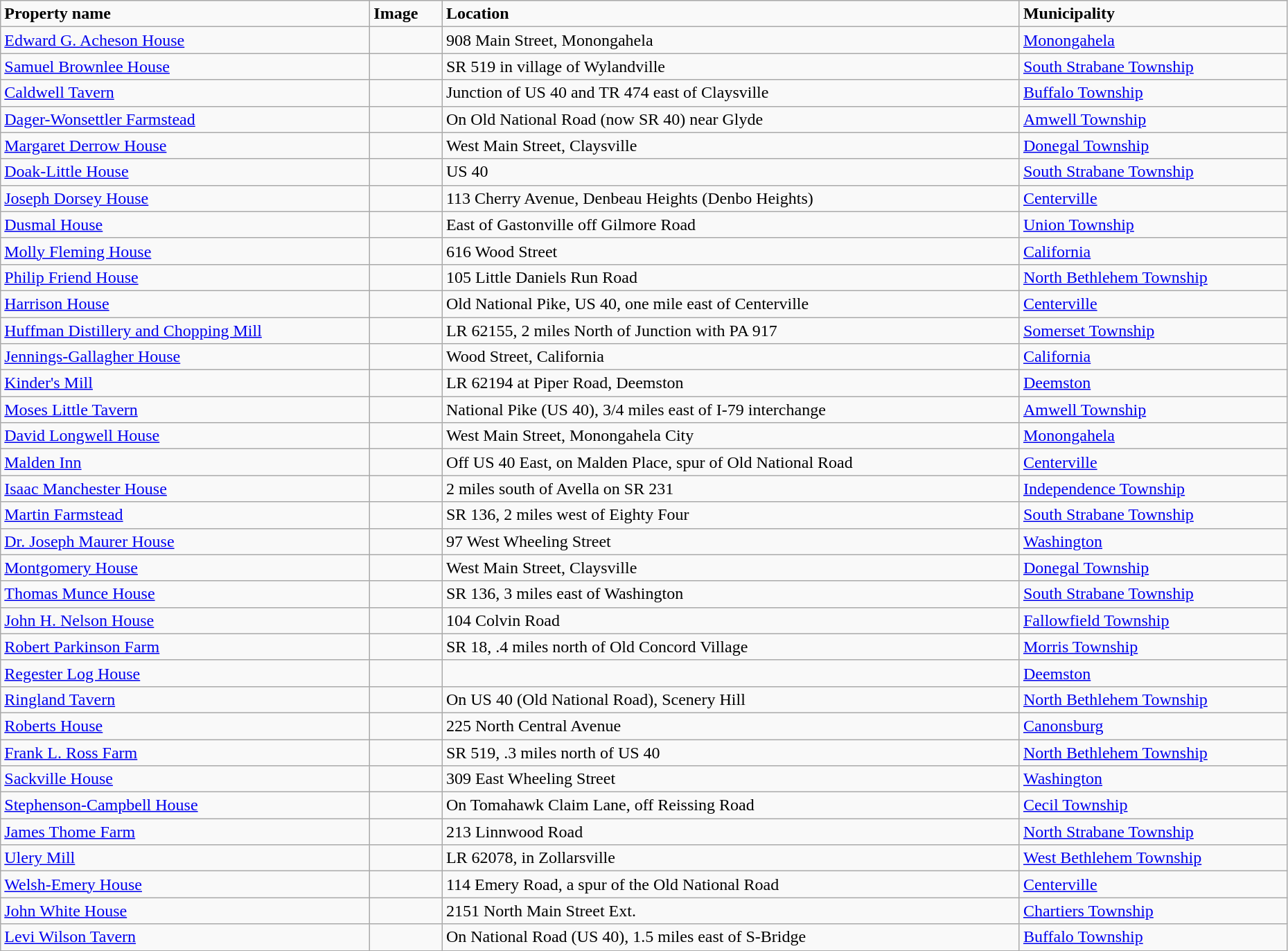<table class="wikitable sortable" style="width:98%">
<tr>
<td><strong>Property name</strong></td>
<td ! class="unsortable"><strong>Image</strong></td>
<td><strong>Location</strong></td>
<td><strong>Municipality</strong></td>
</tr>
<tr>
<td><a href='#'>Edward G. Acheson House</a></td>
<td></td>
<td>908 Main Street, Monongahela</td>
<td><a href='#'>Monongahela</a></td>
</tr>
<tr>
<td><a href='#'>Samuel Brownlee House</a></td>
<td></td>
<td>SR 519 in village of Wylandville</td>
<td><a href='#'>South Strabane Township</a></td>
</tr>
<tr>
<td><a href='#'>Caldwell Tavern</a></td>
<td></td>
<td>Junction of US 40 and TR 474 east of Claysville</td>
<td><a href='#'>Buffalo Township</a></td>
</tr>
<tr>
<td><a href='#'>Dager-Wonsettler Farmstead</a></td>
<td></td>
<td>On Old National Road (now SR 40) near Glyde</td>
<td><a href='#'>Amwell Township</a></td>
</tr>
<tr>
<td><a href='#'>Margaret Derrow House</a></td>
<td></td>
<td>West Main Street, Claysville</td>
<td><a href='#'>Donegal Township</a></td>
</tr>
<tr>
<td><a href='#'>Doak-Little House</a></td>
<td></td>
<td>US 40</td>
<td><a href='#'>South Strabane Township</a></td>
</tr>
<tr>
<td><a href='#'>Joseph Dorsey House</a></td>
<td></td>
<td>113 Cherry Avenue, Denbeau Heights (Denbo Heights)</td>
<td><a href='#'>Centerville</a></td>
</tr>
<tr>
<td><a href='#'>Dusmal House</a></td>
<td></td>
<td>East of Gastonville off Gilmore Road</td>
<td><a href='#'>Union Township</a></td>
</tr>
<tr>
<td><a href='#'>Molly Fleming House</a></td>
<td></td>
<td>616 Wood Street</td>
<td><a href='#'>California</a></td>
</tr>
<tr>
<td><a href='#'>Philip Friend House</a></td>
<td></td>
<td>105 Little Daniels Run Road</td>
<td><a href='#'>North Bethlehem Township</a></td>
</tr>
<tr>
<td><a href='#'>Harrison House</a></td>
<td></td>
<td>Old National Pike, US 40, one mile east of Centerville</td>
<td><a href='#'>Centerville</a></td>
</tr>
<tr>
<td><a href='#'>Huffman Distillery and Chopping Mill</a></td>
<td></td>
<td>LR 62155, 2 miles North of Junction with PA 917</td>
<td><a href='#'>Somerset Township</a></td>
</tr>
<tr>
<td><a href='#'>Jennings-Gallagher House</a></td>
<td></td>
<td>Wood Street, California</td>
<td><a href='#'>California</a></td>
</tr>
<tr>
<td><a href='#'>Kinder's Mill</a></td>
<td></td>
<td>LR 62194 at Piper Road, Deemston</td>
<td><a href='#'>Deemston</a></td>
</tr>
<tr>
<td><a href='#'>Moses Little Tavern</a></td>
<td></td>
<td>National Pike (US 40), 3/4 miles east of I-79 interchange</td>
<td><a href='#'>Amwell Township</a></td>
</tr>
<tr>
<td><a href='#'>David Longwell House</a></td>
<td></td>
<td>West Main Street, Monongahela City</td>
<td><a href='#'>Monongahela</a></td>
</tr>
<tr>
<td><a href='#'>Malden Inn</a></td>
<td></td>
<td>Off US 40 East, on Malden Place, spur of Old National Road</td>
<td><a href='#'>Centerville</a></td>
</tr>
<tr>
<td><a href='#'>Isaac Manchester House</a></td>
<td></td>
<td>2 miles south of Avella on SR 231</td>
<td><a href='#'>Independence Township</a></td>
</tr>
<tr>
<td><a href='#'>Martin Farmstead</a></td>
<td></td>
<td>SR 136, 2 miles west of Eighty Four</td>
<td><a href='#'>South Strabane Township</a></td>
</tr>
<tr>
<td><a href='#'>Dr. Joseph Maurer House</a></td>
<td></td>
<td>97 West Wheeling Street</td>
<td><a href='#'>Washington</a></td>
</tr>
<tr>
<td><a href='#'>Montgomery House</a></td>
<td></td>
<td>West Main Street, Claysville</td>
<td><a href='#'>Donegal Township</a></td>
</tr>
<tr>
<td><a href='#'>Thomas Munce House</a></td>
<td></td>
<td>SR 136, 3 miles east of Washington</td>
<td><a href='#'>South Strabane Township</a></td>
</tr>
<tr>
<td><a href='#'>John H. Nelson House</a></td>
<td></td>
<td>104 Colvin Road</td>
<td><a href='#'>Fallowfield Township</a></td>
</tr>
<tr>
<td><a href='#'>Robert Parkinson Farm</a></td>
<td></td>
<td>SR 18, .4 miles north of Old Concord Village</td>
<td><a href='#'>Morris Township</a></td>
</tr>
<tr>
<td><a href='#'>Regester Log House</a></td>
<td></td>
<td></td>
<td><a href='#'>Deemston</a></td>
</tr>
<tr>
<td><a href='#'>Ringland Tavern</a></td>
<td></td>
<td>On US 40 (Old National Road), Scenery Hill</td>
<td><a href='#'>North Bethlehem Township</a></td>
</tr>
<tr>
<td><a href='#'>Roberts House</a></td>
<td></td>
<td>225 North Central Avenue</td>
<td><a href='#'>Canonsburg</a></td>
</tr>
<tr>
<td><a href='#'>Frank L. Ross Farm</a></td>
<td></td>
<td>SR 519, .3 miles north of US 40</td>
<td><a href='#'>North Bethlehem Township</a></td>
</tr>
<tr>
<td><a href='#'>Sackville House</a></td>
<td></td>
<td>309 East Wheeling Street</td>
<td><a href='#'>Washington</a></td>
</tr>
<tr>
<td><a href='#'>Stephenson-Campbell House</a></td>
<td></td>
<td>On Tomahawk Claim Lane, off Reissing Road</td>
<td><a href='#'>Cecil Township</a></td>
</tr>
<tr>
<td><a href='#'>James Thome Farm</a></td>
<td></td>
<td>213 Linnwood Road</td>
<td><a href='#'>North Strabane Township</a></td>
</tr>
<tr>
<td><a href='#'>Ulery Mill</a></td>
<td></td>
<td>LR 62078, in Zollarsville</td>
<td><a href='#'>West Bethlehem Township</a></td>
</tr>
<tr>
<td><a href='#'>Welsh-Emery House</a></td>
<td></td>
<td>114 Emery Road, a spur of the Old National Road</td>
<td><a href='#'>Centerville</a></td>
</tr>
<tr>
<td><a href='#'>John White House</a></td>
<td></td>
<td>2151 North Main Street Ext.</td>
<td><a href='#'>Chartiers Township</a></td>
</tr>
<tr>
<td><a href='#'>Levi Wilson Tavern</a></td>
<td></td>
<td>On National Road (US 40), 1.5 miles east of S-Bridge</td>
<td><a href='#'>Buffalo Township</a></td>
</tr>
</table>
